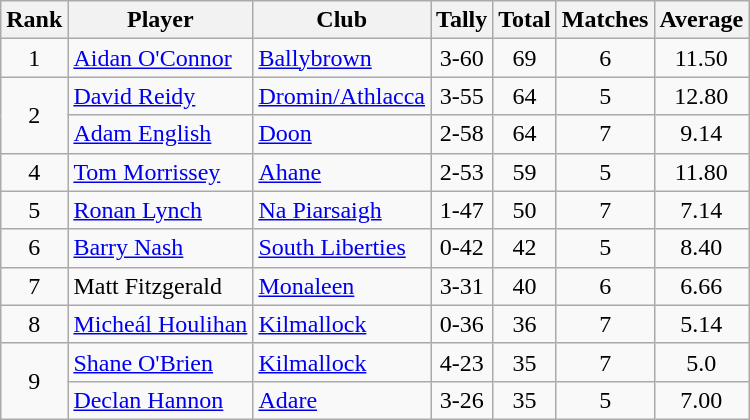<table class="wikitable">
<tr>
<th>Rank</th>
<th>Player</th>
<th>Club</th>
<th>Tally</th>
<th>Total</th>
<th>Matches</th>
<th>Average</th>
</tr>
<tr>
<td rowspan="1" style="text-align:center;">1</td>
<td><a href='#'>Aidan O'Connor</a></td>
<td><a href='#'>Ballybrown</a></td>
<td align=center>3-60</td>
<td align=center>69</td>
<td align=center>6</td>
<td align=center>11.50</td>
</tr>
<tr>
<td rowspan="2" style="text-align:center;">2</td>
<td><a href='#'>David Reidy</a></td>
<td><a href='#'>Dromin/Athlacca</a></td>
<td align=center>3-55</td>
<td align=center>64</td>
<td align=center>5</td>
<td align=center>12.80</td>
</tr>
<tr>
<td><a href='#'>Adam English</a></td>
<td><a href='#'>Doon</a></td>
<td align=center>2-58</td>
<td align=center>64</td>
<td align=center>7</td>
<td align=center>9.14</td>
</tr>
<tr>
<td rowspan="1" style="text-align:center;">4</td>
<td><a href='#'>Tom Morrissey</a></td>
<td><a href='#'>Ahane</a></td>
<td align=center>2-53</td>
<td align=center>59</td>
<td align=center>5</td>
<td align=center>11.80</td>
</tr>
<tr>
<td rowspan="1" style="text-align:center;">5</td>
<td><a href='#'>Ronan Lynch</a></td>
<td><a href='#'>Na Piarsaigh</a></td>
<td align=center>1-47</td>
<td align=center>50</td>
<td align=center>7</td>
<td align=center>7.14</td>
</tr>
<tr>
<td rowspan="1" style="text-align:center;">6</td>
<td><a href='#'>Barry Nash</a></td>
<td><a href='#'>South Liberties</a></td>
<td align=center>0-42</td>
<td align=center>42</td>
<td align=center>5</td>
<td align=center>8.40</td>
</tr>
<tr>
<td rowspan="1" style="text-align:center;">7</td>
<td>Matt Fitzgerald</td>
<td><a href='#'>Monaleen</a></td>
<td align=center>3-31</td>
<td align=center>40</td>
<td align=center>6</td>
<td align=center>6.66</td>
</tr>
<tr>
<td rowspan="1" style="text-align:center;">8</td>
<td><a href='#'>Micheál Houlihan</a></td>
<td><a href='#'>Kilmallock</a></td>
<td align=center>0-36</td>
<td align=center>36</td>
<td align=center>7</td>
<td align=center>5.14</td>
</tr>
<tr>
<td rowspan="2" style="text-align:center;">9</td>
<td><a href='#'>Shane O'Brien</a></td>
<td><a href='#'>Kilmallock</a></td>
<td align=center>4-23</td>
<td align=center>35</td>
<td align=center>7</td>
<td align=center>5.0</td>
</tr>
<tr>
<td><a href='#'>Declan Hannon</a></td>
<td><a href='#'>Adare</a></td>
<td align=center>3-26</td>
<td align=center>35</td>
<td align=center>5</td>
<td align=center>7.00</td>
</tr>
</table>
